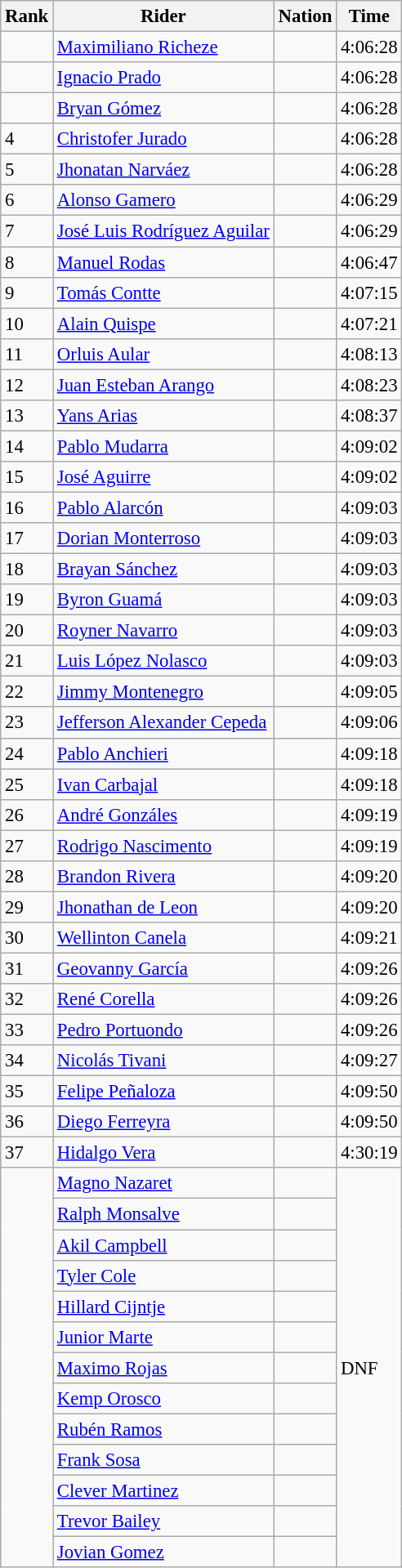<table class="wikitable sortable" style="font-size:95%" style="width:35em;" style="text-align:center">
<tr>
<th>Rank</th>
<th>Rider</th>
<th>Nation</th>
<th>Time</th>
</tr>
<tr>
<td></td>
<td align=left><a href='#'>Maximiliano Richeze</a></td>
<td align=left></td>
<td>4:06:28</td>
</tr>
<tr>
<td></td>
<td align=left><a href='#'>Ignacio Prado</a></td>
<td align=left></td>
<td>4:06:28</td>
</tr>
<tr>
<td></td>
<td align=left><a href='#'>Bryan Gómez</a></td>
<td align=left></td>
<td>4:06:28</td>
</tr>
<tr>
<td>4</td>
<td align=left><a href='#'>Christofer Jurado</a></td>
<td align=left></td>
<td>4:06:28</td>
</tr>
<tr>
<td>5</td>
<td align=left><a href='#'>Jhonatan Narváez</a></td>
<td align=left></td>
<td>4:06:28</td>
</tr>
<tr>
<td>6</td>
<td align=left><a href='#'>Alonso Gamero</a></td>
<td align=left></td>
<td>4:06:29</td>
</tr>
<tr>
<td>7</td>
<td align=left><a href='#'>José Luis Rodríguez Aguilar</a></td>
<td align=left></td>
<td>4:06:29</td>
</tr>
<tr>
<td>8</td>
<td align=left><a href='#'>Manuel Rodas</a></td>
<td align=left></td>
<td>4:06:47</td>
</tr>
<tr>
<td>9</td>
<td align=left><a href='#'>Tomás Contte</a></td>
<td align=left></td>
<td>4:07:15</td>
</tr>
<tr>
<td>10</td>
<td align=left><a href='#'>Alain Quispe</a></td>
<td align=left></td>
<td>4:07:21</td>
</tr>
<tr>
<td>11</td>
<td align=left><a href='#'>Orluis Aular</a></td>
<td align=left></td>
<td>4:08:13</td>
</tr>
<tr>
<td>12</td>
<td align=left><a href='#'>Juan Esteban Arango</a></td>
<td align=left></td>
<td>4:08:23</td>
</tr>
<tr>
<td>13</td>
<td align=left><a href='#'>Yans Arias</a></td>
<td align=left></td>
<td>4:08:37</td>
</tr>
<tr>
<td>14</td>
<td align=left><a href='#'>Pablo Mudarra</a></td>
<td align=left></td>
<td>4:09:02</td>
</tr>
<tr>
<td>15</td>
<td align=left><a href='#'>José Aguirre</a></td>
<td align=left></td>
<td>4:09:02</td>
</tr>
<tr>
<td>16</td>
<td align=left><a href='#'>Pablo Alarcón</a></td>
<td align=left></td>
<td>4:09:03</td>
</tr>
<tr>
<td>17</td>
<td align=left><a href='#'>Dorian Monterroso</a></td>
<td align=left></td>
<td>4:09:03</td>
</tr>
<tr>
<td>18</td>
<td align=left><a href='#'>Brayan Sánchez</a></td>
<td align=left></td>
<td>4:09:03</td>
</tr>
<tr>
<td>19</td>
<td align=left><a href='#'>Byron Guamá</a></td>
<td align=left></td>
<td>4:09:03</td>
</tr>
<tr>
<td>20</td>
<td align=left><a href='#'>Royner Navarro</a></td>
<td align=left></td>
<td>4:09:03</td>
</tr>
<tr>
<td>21</td>
<td align=left><a href='#'>Luis López Nolasco</a></td>
<td align=left></td>
<td>4:09:03</td>
</tr>
<tr>
<td>22</td>
<td align=left><a href='#'>Jimmy Montenegro</a></td>
<td align=left></td>
<td>4:09:05</td>
</tr>
<tr>
<td>23</td>
<td align=left><a href='#'>Jefferson Alexander Cepeda</a></td>
<td align=left></td>
<td>4:09:06</td>
</tr>
<tr>
<td>24</td>
<td align=left><a href='#'>Pablo Anchieri</a></td>
<td align=left></td>
<td>4:09:18</td>
</tr>
<tr>
<td>25</td>
<td align=left><a href='#'>Ivan Carbajal</a></td>
<td align=left></td>
<td>4:09:18</td>
</tr>
<tr>
<td>26</td>
<td align=left><a href='#'>André Gonzáles</a></td>
<td align=left></td>
<td>4:09:19</td>
</tr>
<tr>
<td>27</td>
<td align=left><a href='#'>Rodrigo Nascimento</a></td>
<td align=left></td>
<td>4:09:19</td>
</tr>
<tr>
<td>28</td>
<td align=left><a href='#'>Brandon Rivera</a></td>
<td align=left></td>
<td>4:09:20</td>
</tr>
<tr>
<td>29</td>
<td align=left><a href='#'>Jhonathan de Leon</a></td>
<td align=left></td>
<td>4:09:20</td>
</tr>
<tr>
<td>30</td>
<td align=left><a href='#'>Wellinton Canela</a></td>
<td align=left></td>
<td>4:09:21</td>
</tr>
<tr>
<td>31</td>
<td align=left><a href='#'>Geovanny García</a></td>
<td align=left></td>
<td>4:09:26</td>
</tr>
<tr>
<td>32</td>
<td align=left><a href='#'>René Corella</a></td>
<td align=left></td>
<td>4:09:26</td>
</tr>
<tr>
<td>33</td>
<td align=left><a href='#'>Pedro Portuondo</a></td>
<td align=left></td>
<td>4:09:26</td>
</tr>
<tr>
<td>34</td>
<td align=left><a href='#'>Nicolás Tivani</a></td>
<td align=left></td>
<td>4:09:27</td>
</tr>
<tr>
<td>35</td>
<td align=left><a href='#'>Felipe Peñaloza</a></td>
<td align=left></td>
<td>4:09:50</td>
</tr>
<tr>
<td>36</td>
<td align=left><a href='#'>Diego Ferreyra</a></td>
<td align=left></td>
<td>4:09:50</td>
</tr>
<tr>
<td>37</td>
<td align=left><a href='#'>Hidalgo Vera</a></td>
<td align=left></td>
<td>4:30:19</td>
</tr>
<tr>
<td rowspan=13></td>
<td align=left><a href='#'>Magno Nazaret</a></td>
<td align=left></td>
<td rowspan=13>DNF</td>
</tr>
<tr>
<td align=left><a href='#'>Ralph Monsalve</a></td>
<td align=left></td>
</tr>
<tr>
<td align=left><a href='#'>Akil Campbell</a></td>
<td align=left></td>
</tr>
<tr>
<td align=left><a href='#'>Tyler Cole</a></td>
<td align=left></td>
</tr>
<tr>
<td align=left><a href='#'>Hillard Cijntje</a></td>
<td align=left></td>
</tr>
<tr>
<td align=left><a href='#'>Junior Marte</a></td>
<td align=left></td>
</tr>
<tr>
<td align=left><a href='#'>Maximo Rojas</a></td>
<td align=left></td>
</tr>
<tr>
<td align=left><a href='#'>Kemp Orosco</a></td>
<td align=left></td>
</tr>
<tr>
<td align=left><a href='#'>Rubén Ramos</a></td>
<td align=left></td>
</tr>
<tr>
<td align=left><a href='#'>Frank Sosa</a></td>
<td align=left></td>
</tr>
<tr>
<td align=left><a href='#'>Clever Martinez</a></td>
<td align=left></td>
</tr>
<tr>
<td align=left><a href='#'>Trevor Bailey</a></td>
<td align=left></td>
</tr>
<tr>
<td align=left><a href='#'>Jovian Gomez</a></td>
<td align=left></td>
</tr>
</table>
